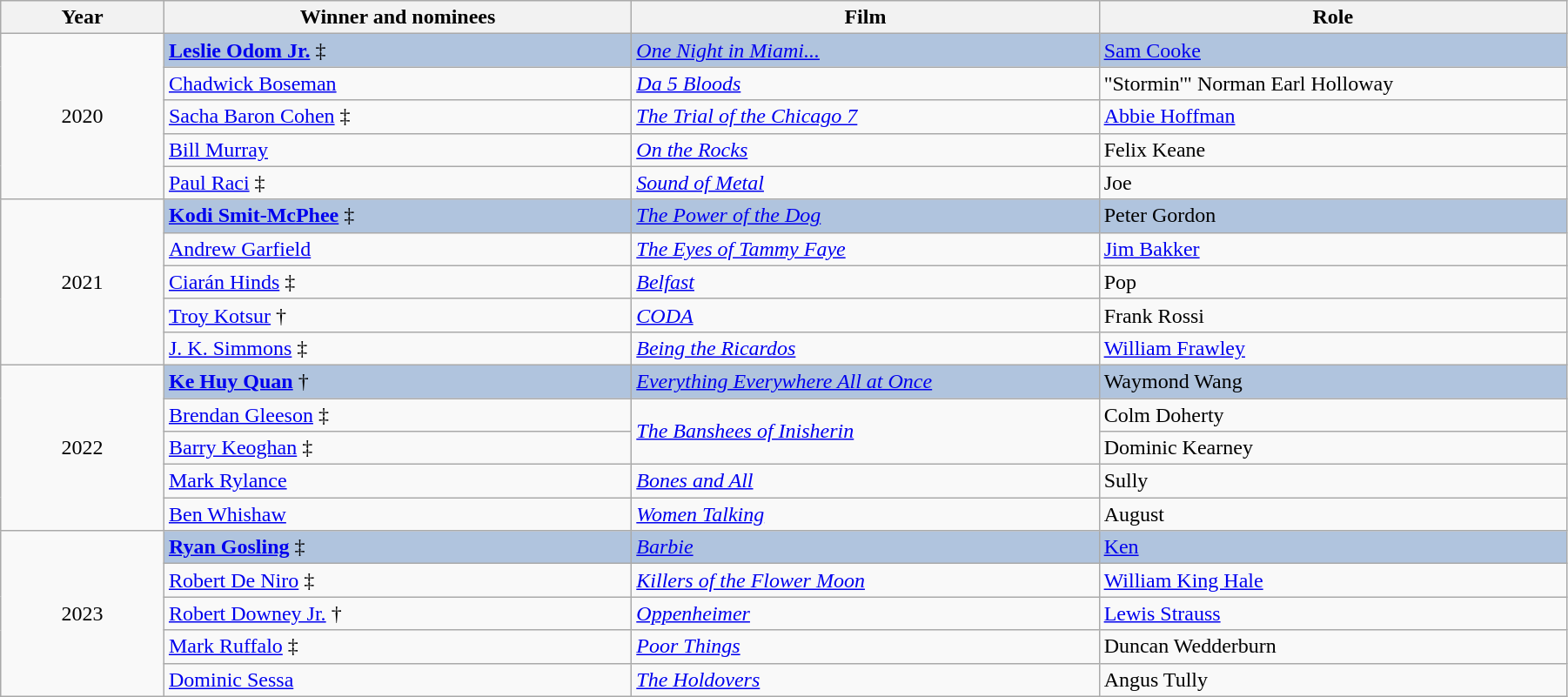<table class="wikitable" width="95%" cellpadding="5">
<tr>
<th width="100"><strong>Year</strong></th>
<th width="300"><strong>Winner and nominees</strong></th>
<th width="300"><strong>Film</strong></th>
<th width="300"><strong>Role</strong></th>
</tr>
<tr>
<td rowspan="5" style="text-align:center;">2020</td>
<td style="background:#B0C4DE;"><strong><a href='#'>Leslie Odom Jr.</a></strong> ‡</td>
<td style="background:#B0C4DE;"><em><a href='#'>One Night in Miami...</a></em></td>
<td style="background:#B0C4DE;"><a href='#'>Sam Cooke</a></td>
</tr>
<tr>
<td><a href='#'>Chadwick Boseman</a></td>
<td><em><a href='#'>Da 5 Bloods</a></em></td>
<td>"Stormin'" Norman Earl Holloway</td>
</tr>
<tr>
<td><a href='#'>Sacha Baron Cohen</a> ‡</td>
<td><em><a href='#'>The Trial of the Chicago 7</a></em></td>
<td><a href='#'>Abbie Hoffman</a></td>
</tr>
<tr>
<td><a href='#'>Bill Murray</a></td>
<td><em><a href='#'>On the Rocks</a></em></td>
<td>Felix Keane</td>
</tr>
<tr>
<td><a href='#'>Paul Raci</a> ‡</td>
<td><em><a href='#'>Sound of Metal</a></em></td>
<td>Joe</td>
</tr>
<tr>
<td rowspan="5" style="text-align:center;">2021</td>
<td style="background:#B0C4DE;"><strong><a href='#'>Kodi Smit-McPhee</a></strong> ‡</td>
<td style="background:#B0C4DE;"><em><a href='#'>The Power of the Dog</a></em></td>
<td style="background:#B0C4DE;">Peter Gordon</td>
</tr>
<tr>
<td><a href='#'>Andrew Garfield</a></td>
<td><em><a href='#'>The Eyes of Tammy Faye</a></em></td>
<td><a href='#'>Jim Bakker</a></td>
</tr>
<tr>
<td><a href='#'>Ciarán Hinds</a> ‡</td>
<td><em><a href='#'>Belfast</a></em></td>
<td>Pop</td>
</tr>
<tr>
<td><a href='#'>Troy Kotsur</a> †</td>
<td><em><a href='#'>CODA</a></em></td>
<td>Frank Rossi</td>
</tr>
<tr>
<td><a href='#'>J. K. Simmons</a> ‡</td>
<td><em><a href='#'>Being the Ricardos</a></em></td>
<td><a href='#'>William Frawley</a></td>
</tr>
<tr>
<td rowspan="5" style="text-align:center;">2022</td>
<td style="background:#B0C4DE;"><strong><a href='#'>Ke Huy Quan</a></strong> †</td>
<td style="background:#B0C4DE;"><em><a href='#'>Everything Everywhere All at Once</a></em></td>
<td style="background:#B0C4DE;">Waymond Wang</td>
</tr>
<tr>
<td><a href='#'>Brendan Gleeson</a> ‡</td>
<td rowspan="2"><em><a href='#'>The Banshees of Inisherin</a></em></td>
<td>Colm Doherty</td>
</tr>
<tr>
<td><a href='#'>Barry Keoghan</a> ‡</td>
<td>Dominic Kearney</td>
</tr>
<tr>
<td><a href='#'>Mark Rylance</a></td>
<td><em><a href='#'>Bones and All</a></em></td>
<td>Sully</td>
</tr>
<tr>
<td><a href='#'>Ben Whishaw</a></td>
<td><em><a href='#'>Women Talking</a></em></td>
<td>August</td>
</tr>
<tr>
<td rowspan="5" style="text-align:center;">2023</td>
<td style="background:#B0C4DE;"><strong><a href='#'>Ryan Gosling</a></strong> ‡</td>
<td style="background:#B0C4DE;"><em><a href='#'>Barbie</a></em></td>
<td style="background:#B0C4DE;"><a href='#'>Ken</a></td>
</tr>
<tr>
<td><a href='#'>Robert De Niro</a> ‡</td>
<td><em><a href='#'>Killers of the Flower Moon</a></em></td>
<td><a href='#'>William King Hale</a></td>
</tr>
<tr>
<td><a href='#'>Robert Downey Jr.</a> †</td>
<td><em><a href='#'>Oppenheimer</a></em></td>
<td><a href='#'>Lewis Strauss</a></td>
</tr>
<tr>
<td><a href='#'>Mark Ruffalo</a> ‡</td>
<td><em><a href='#'>Poor Things</a></em></td>
<td>Duncan Wedderburn</td>
</tr>
<tr>
<td><a href='#'>Dominic Sessa</a></td>
<td><em><a href='#'>The Holdovers</a></em></td>
<td>Angus Tully</td>
</tr>
</table>
